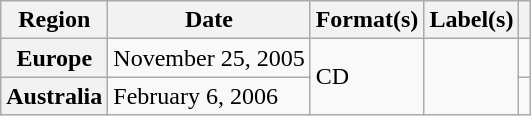<table class="wikitable plainrowheaders">
<tr>
<th scope="col">Region</th>
<th scope="col">Date</th>
<th scope="col">Format(s)</th>
<th scope="col">Label(s)</th>
<th scope="col"></th>
</tr>
<tr>
<th scope="row">Europe</th>
<td>November 25, 2005</td>
<td rowspan="2">CD</td>
<td rowspan="2"></td>
<td></td>
</tr>
<tr>
<th scope="row">Australia</th>
<td>February 6, 2006</td>
<td></td>
</tr>
</table>
